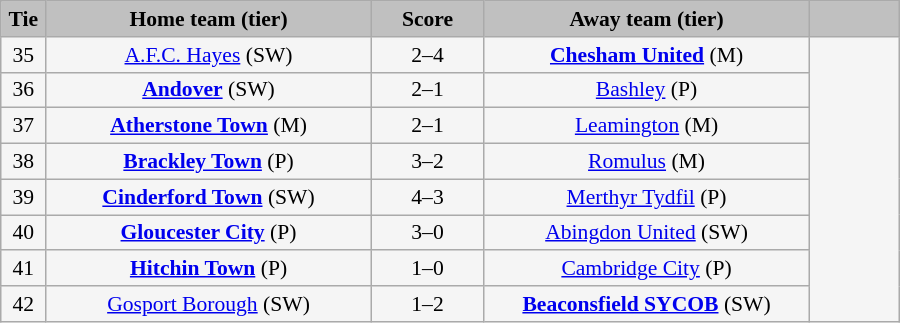<table class="wikitable" style="width: 600px; background:WhiteSmoke; text-align:center; font-size:90%">
<tr>
<td scope="col" style="width:  5.00%; background:silver;"><strong>Tie</strong></td>
<td scope="col" style="width: 36.25%; background:silver;"><strong>Home team (tier)</strong></td>
<td scope="col" style="width: 12.50%; background:silver;"><strong>Score</strong></td>
<td scope="col" style="width: 36.25%; background:silver;"><strong>Away team (tier)</strong></td>
<td scope="col" style="width: 10.00%; background:silver;"><strong></strong></td>
</tr>
<tr>
<td>35</td>
<td><a href='#'>A.F.C. Hayes</a> (SW)</td>
<td>2–4</td>
<td><strong><a href='#'>Chesham United</a></strong> (M)</td>
</tr>
<tr>
<td>36</td>
<td><strong><a href='#'>Andover</a></strong> (SW)</td>
<td>2–1</td>
<td><a href='#'>Bashley</a> (P)</td>
</tr>
<tr>
<td>37</td>
<td><strong><a href='#'>Atherstone Town</a></strong> (M)</td>
<td>2–1</td>
<td><a href='#'>Leamington</a> (M)</td>
</tr>
<tr>
<td>38</td>
<td><strong><a href='#'>Brackley Town</a></strong> (P)</td>
<td>3–2</td>
<td><a href='#'>Romulus</a> (M)</td>
</tr>
<tr>
<td>39</td>
<td><strong><a href='#'>Cinderford Town</a></strong> (SW)</td>
<td>4–3</td>
<td><a href='#'>Merthyr Tydfil</a> (P)</td>
</tr>
<tr>
<td>40</td>
<td><strong><a href='#'>Gloucester City</a></strong> (P)</td>
<td>3–0</td>
<td><a href='#'>Abingdon United</a> (SW)</td>
</tr>
<tr>
<td>41</td>
<td><strong><a href='#'>Hitchin Town</a></strong> (P)</td>
<td>1–0</td>
<td><a href='#'>Cambridge City</a> (P)</td>
</tr>
<tr>
<td>42</td>
<td><a href='#'>Gosport Borough</a> (SW)</td>
<td>1–2</td>
<td><strong><a href='#'>Beaconsfield SYCOB</a></strong> (SW)</td>
</tr>
</table>
